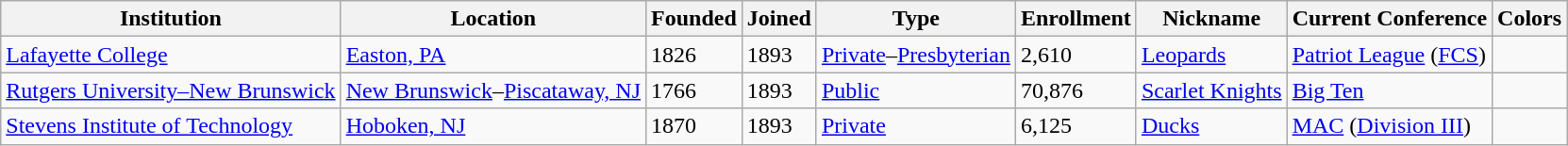<table class="wikitable">
<tr>
<th>Institution</th>
<th>Location</th>
<th>Founded</th>
<th>Joined</th>
<th>Type</th>
<th>Enrollment</th>
<th>Nickname</th>
<th>Current Conference</th>
<th>Colors</th>
</tr>
<tr>
<td><a href='#'>Lafayette College</a></td>
<td><a href='#'>Easton, PA</a></td>
<td>1826</td>
<td>1893</td>
<td><a href='#'>Private</a>–<a href='#'>Presbyterian</a></td>
<td>2,610</td>
<td><a href='#'>Leopards</a></td>
<td><a href='#'>Patriot League</a> (<a href='#'>FCS</a>)</td>
<td> </td>
</tr>
<tr>
<td><a href='#'>Rutgers University–New Brunswick</a></td>
<td><a href='#'>New Brunswick</a>–<a href='#'>Piscataway, NJ</a></td>
<td>1766</td>
<td>1893</td>
<td><a href='#'>Public</a></td>
<td>70,876</td>
<td><a href='#'>Scarlet Knights</a></td>
<td><a href='#'>Big Ten</a></td>
<td></td>
</tr>
<tr>
<td><a href='#'>Stevens Institute of Technology</a></td>
<td><a href='#'>Hoboken, NJ</a></td>
<td>1870</td>
<td>1893</td>
<td><a href='#'>Private</a></td>
<td>6,125</td>
<td><a href='#'>Ducks</a></td>
<td><a href='#'>MAC</a> (<a href='#'>Division III</a>)</td>
<td> </td>
</tr>
</table>
